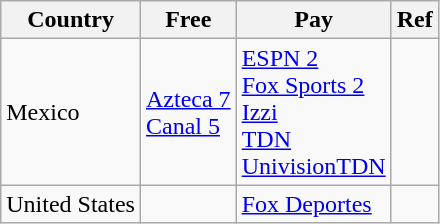<table class="wikitable">
<tr>
<th>Country</th>
<th>Free</th>
<th>Pay</th>
<th>Ref</th>
</tr>
<tr>
<td>Mexico</td>
<td><a href='#'>Azteca 7</a><br><a href='#'>Canal 5</a></td>
<td><a href='#'>ESPN 2</a><br><a href='#'>Fox Sports 2</a><br><a href='#'>Izzi</a><br><a href='#'>TDN</a><br><a href='#'>UnivisionTDN</a></td>
<td></td>
</tr>
<tr>
<td>United States</td>
<td></td>
<td><a href='#'>Fox Deportes</a></td>
</tr>
</table>
